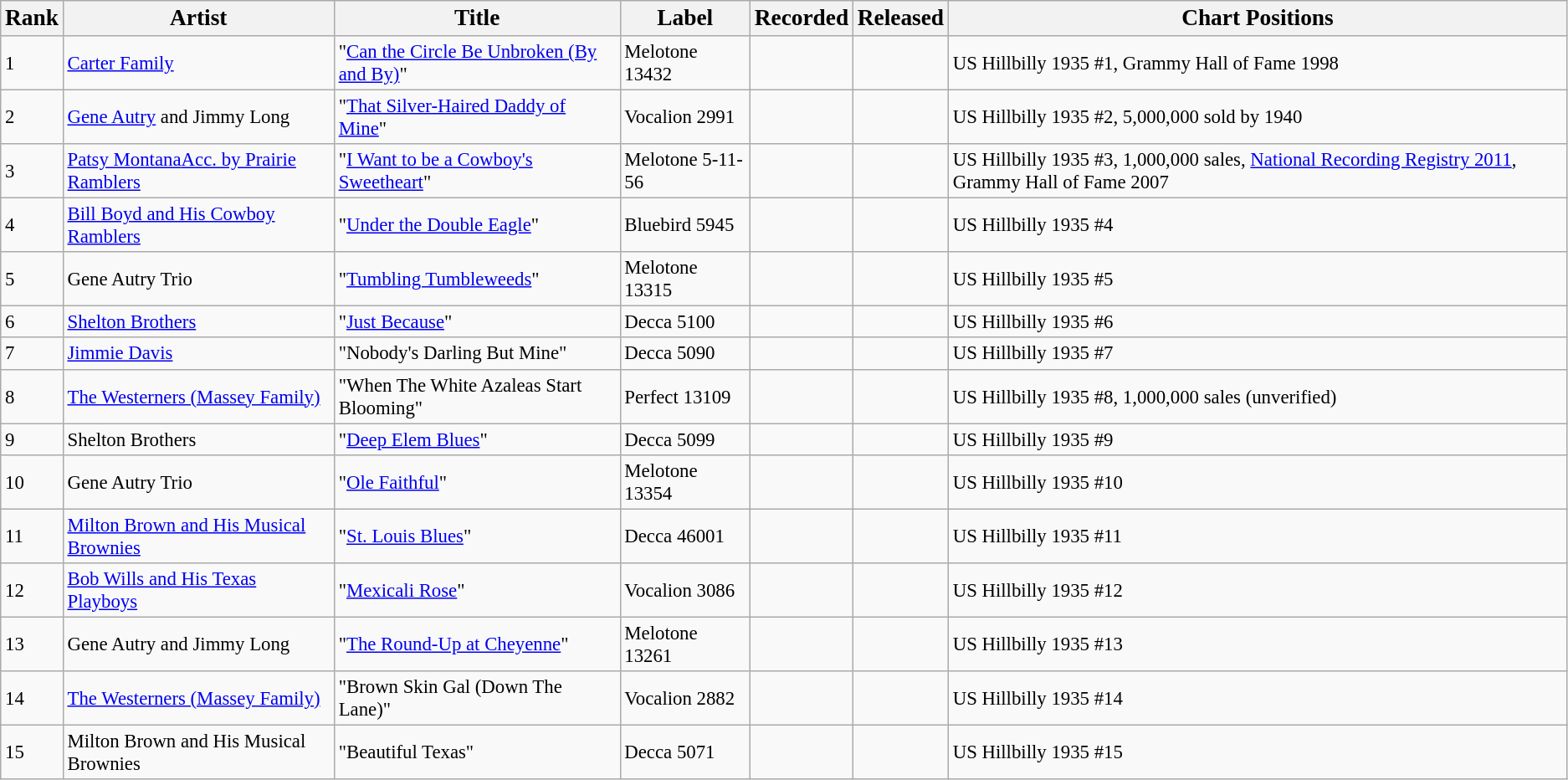<table class="wikitable" style="font-size:95%">
<tr>
<th><big>Rank</big></th>
<th><big>Artist</big></th>
<th><big>Title</big></th>
<th><big>Label</big></th>
<th><big>Recorded</big></th>
<th><big>Released</big></th>
<th><big>Chart Positions</big></th>
</tr>
<tr>
<td>1</td>
<td><a href='#'>Carter Family</a></td>
<td>"<a href='#'>Can the Circle Be Unbroken (By and By)</a>"</td>
<td>Melotone 13432</td>
<td></td>
<td></td>
<td>US Hillbilly 1935 #1, Grammy Hall of Fame 1998</td>
</tr>
<tr>
<td>2</td>
<td><a href='#'>Gene Autry</a> and Jimmy Long</td>
<td>"<a href='#'>That Silver-Haired Daddy of Mine</a>"</td>
<td>Vocalion 2991</td>
<td></td>
<td></td>
<td>US Hillbilly 1935 #2, 5,000,000 sold by 1940</td>
</tr>
<tr>
<td>3</td>
<td><a href='#'>Patsy Montana</a><a href='#'>Acc. by Prairie Ramblers</a></td>
<td>"<a href='#'>I Want to be a Cowboy's Sweetheart</a>"</td>
<td>Melotone 5-11-56</td>
<td></td>
<td></td>
<td>US Hillbilly 1935 #3, 1,000,000 sales, <a href='#'>National Recording Registry 2011</a>, Grammy Hall of Fame 2007</td>
</tr>
<tr>
<td>4</td>
<td><a href='#'>Bill Boyd and His Cowboy Ramblers</a></td>
<td>"<a href='#'>Under the Double Eagle</a>"</td>
<td>Bluebird 5945</td>
<td></td>
<td></td>
<td>US Hillbilly 1935 #4</td>
</tr>
<tr>
<td>5</td>
<td>Gene Autry Trio</td>
<td>"<a href='#'>Tumbling Tumbleweeds</a>"</td>
<td>Melotone 13315</td>
<td></td>
<td></td>
<td>US Hillbilly 1935 #5</td>
</tr>
<tr>
<td>6</td>
<td><a href='#'>Shelton Brothers</a></td>
<td>"<a href='#'>Just Because</a>"</td>
<td>Decca 5100</td>
<td></td>
<td></td>
<td>US Hillbilly 1935 #6</td>
</tr>
<tr>
<td>7</td>
<td><a href='#'>Jimmie Davis</a></td>
<td>"Nobody's Darling But Mine"</td>
<td>Decca 5090</td>
<td></td>
<td></td>
<td>US Hillbilly 1935 #7</td>
</tr>
<tr>
<td>8</td>
<td><a href='#'>The Westerners (Massey Family)</a></td>
<td>"When The White Azaleas Start Blooming"</td>
<td>Perfect 13109</td>
<td></td>
<td></td>
<td>US Hillbilly 1935 #8, 1,000,000 sales (unverified)</td>
</tr>
<tr>
<td>9</td>
<td>Shelton Brothers</td>
<td>"<a href='#'>Deep Elem Blues</a>"</td>
<td>Decca 5099</td>
<td></td>
<td></td>
<td>US Hillbilly 1935 #9</td>
</tr>
<tr>
<td>10</td>
<td>Gene Autry Trio</td>
<td>"<a href='#'>Ole Faithful</a>"</td>
<td>Melotone 13354</td>
<td></td>
<td></td>
<td>US Hillbilly 1935 #10</td>
</tr>
<tr>
<td>11</td>
<td><a href='#'>Milton Brown and His Musical Brownies</a></td>
<td>"<a href='#'>St. Louis Blues</a>"</td>
<td>Decca 46001</td>
<td></td>
<td></td>
<td>US Hillbilly 1935 #11</td>
</tr>
<tr>
<td>12</td>
<td><a href='#'>Bob Wills and His Texas Playboys</a></td>
<td>"<a href='#'>Mexicali Rose</a>"</td>
<td>Vocalion 3086</td>
<td></td>
<td></td>
<td>US Hillbilly 1935 #12</td>
</tr>
<tr>
<td>13</td>
<td>Gene Autry and Jimmy Long</td>
<td>"<a href='#'>The Round-Up at Cheyenne</a>"</td>
<td>Melotone 13261</td>
<td></td>
<td></td>
<td>US Hillbilly 1935 #13</td>
</tr>
<tr>
<td>14</td>
<td><a href='#'>The Westerners (Massey Family)</a></td>
<td>"Brown Skin Gal (Down The Lane)"</td>
<td>Vocalion 2882</td>
<td></td>
<td></td>
<td>US Hillbilly 1935 #14</td>
</tr>
<tr>
<td>15</td>
<td>Milton Brown and His Musical Brownies</td>
<td>"Beautiful Texas"</td>
<td>Decca 5071</td>
<td></td>
<td></td>
<td>US Hillbilly 1935 #15</td>
</tr>
</table>
